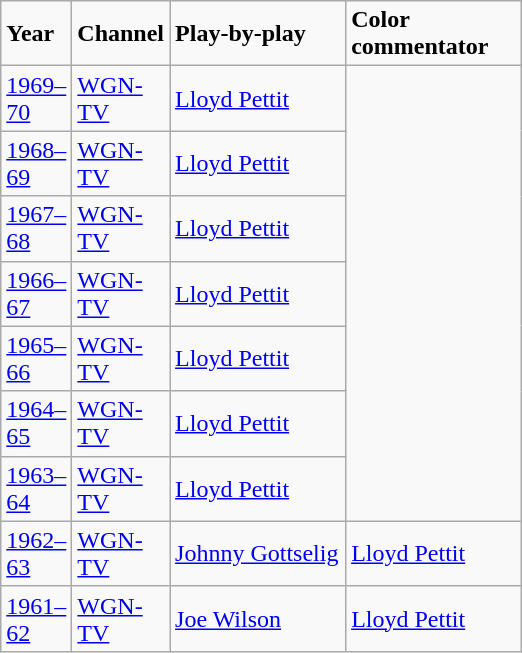<table class="wikitable">
<tr>
<td width="40"><strong>Year</strong></td>
<td width="40"><strong>Channel</strong></td>
<td width="110"><strong>Play-by-play</strong></td>
<td width="110"><strong>Color commentator</strong></td>
</tr>
<tr>
<td><a href='#'>1969–70</a></td>
<td><a href='#'>WGN-TV</a></td>
<td><a href='#'>Lloyd Pettit</a></td>
</tr>
<tr>
<td><a href='#'>1968–69</a></td>
<td><a href='#'>WGN-TV</a></td>
<td><a href='#'>Lloyd Pettit</a></td>
</tr>
<tr>
<td><a href='#'>1967–68</a></td>
<td><a href='#'>WGN-TV</a></td>
<td><a href='#'>Lloyd Pettit</a></td>
</tr>
<tr>
<td><a href='#'>1966–67</a></td>
<td><a href='#'>WGN-TV</a></td>
<td><a href='#'>Lloyd Pettit</a></td>
</tr>
<tr>
<td><a href='#'>1965–66</a></td>
<td><a href='#'>WGN-TV</a></td>
<td><a href='#'>Lloyd Pettit</a></td>
</tr>
<tr>
<td><a href='#'>1964–65</a></td>
<td><a href='#'>WGN-TV</a></td>
<td><a href='#'>Lloyd Pettit</a></td>
</tr>
<tr>
<td><a href='#'>1963–64</a></td>
<td><a href='#'>WGN-TV</a></td>
<td><a href='#'>Lloyd Pettit</a></td>
</tr>
<tr>
<td><a href='#'>1962–63</a></td>
<td><a href='#'>WGN-TV</a></td>
<td><a href='#'>Johnny Gottselig</a></td>
<td><a href='#'>Lloyd Pettit</a></td>
</tr>
<tr>
<td><a href='#'>1961–62</a></td>
<td><a href='#'>WGN-TV</a></td>
<td><a href='#'>Joe Wilson</a></td>
<td><a href='#'>Lloyd Pettit</a></td>
</tr>
</table>
